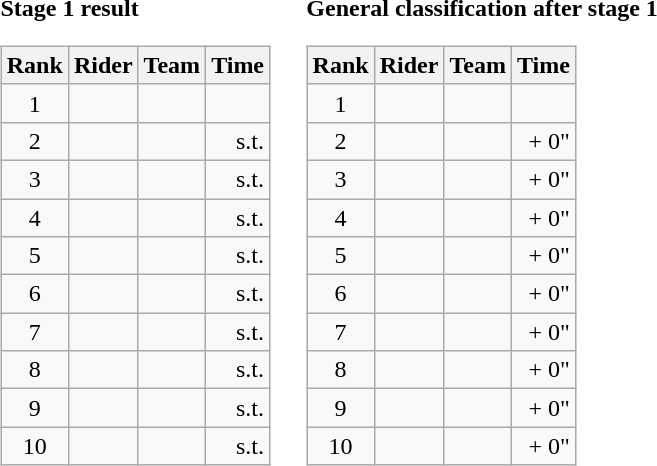<table>
<tr>
<td><strong>Stage 1 result</strong><br><table class="wikitable">
<tr>
<th scope="col">Rank</th>
<th scope="col">Rider</th>
<th scope="col">Team</th>
<th scope="col">Time</th>
</tr>
<tr>
<td style="text-align:center;">1</td>
<td></td>
<td></td>
<td style="text-align:right;"></td>
</tr>
<tr>
<td style="text-align:center;">2</td>
<td></td>
<td></td>
<td style="text-align:right;">s.t.</td>
</tr>
<tr>
<td style="text-align:center;">3</td>
<td></td>
<td></td>
<td style="text-align:right;">s.t.</td>
</tr>
<tr>
<td style="text-align:center;">4</td>
<td></td>
<td></td>
<td style="text-align:right;">s.t.</td>
</tr>
<tr>
<td style="text-align:center;">5</td>
<td></td>
<td></td>
<td style="text-align:right;">s.t.</td>
</tr>
<tr>
<td style="text-align:center;">6</td>
<td></td>
<td></td>
<td style="text-align:right;">s.t.</td>
</tr>
<tr>
<td style="text-align:center;">7</td>
<td></td>
<td></td>
<td style="text-align:right;">s.t.</td>
</tr>
<tr>
<td style="text-align:center;">8</td>
<td></td>
<td></td>
<td style="text-align:right;">s.t.</td>
</tr>
<tr>
<td style="text-align:center;">9</td>
<td></td>
<td></td>
<td style="text-align:right;">s.t.</td>
</tr>
<tr>
<td style="text-align:center;">10</td>
<td></td>
<td></td>
<td style="text-align:right;">s.t.</td>
</tr>
</table>
</td>
<td></td>
<td><strong>General classification after stage 1</strong><br><table class="wikitable">
<tr>
<th scope="col">Rank</th>
<th scope="col">Rider</th>
<th scope="col">Team</th>
<th scope="col">Time</th>
</tr>
<tr>
<td style="text-align:center;">1</td>
<td>   </td>
<td></td>
<td style="text-align:right;"></td>
</tr>
<tr>
<td style="text-align:center;">2</td>
<td></td>
<td></td>
<td style="text-align:right;">+ 0"</td>
</tr>
<tr>
<td style="text-align:center;">3</td>
<td> </td>
<td></td>
<td style="text-align:right;">+ 0"</td>
</tr>
<tr>
<td style="text-align:center;">4</td>
<td></td>
<td></td>
<td style="text-align:right;">+ 0"</td>
</tr>
<tr>
<td style="text-align:center;">5</td>
<td></td>
<td></td>
<td style="text-align:right;">+ 0"</td>
</tr>
<tr>
<td style="text-align:center;">6</td>
<td></td>
<td></td>
<td style="text-align:right;">+ 0"</td>
</tr>
<tr>
<td style="text-align:center;">7</td>
<td></td>
<td></td>
<td style="text-align:right;">+ 0"</td>
</tr>
<tr>
<td style="text-align:center;">8</td>
<td></td>
<td></td>
<td style="text-align:right;">+ 0"</td>
</tr>
<tr>
<td style="text-align:center;">9</td>
<td></td>
<td></td>
<td style="text-align:right;">+ 0"</td>
</tr>
<tr>
<td style="text-align:center;">10</td>
<td> </td>
<td></td>
<td style="text-align:right;">+ 0"</td>
</tr>
</table>
</td>
</tr>
</table>
